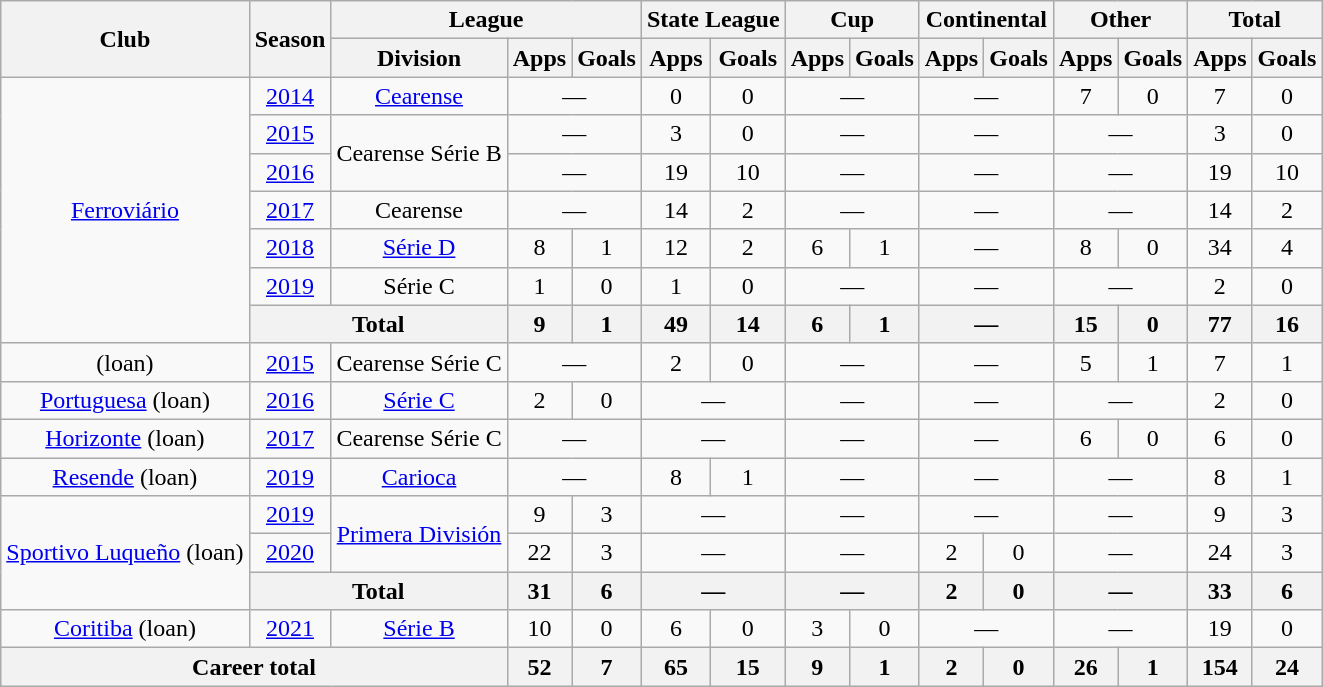<table class="wikitable" style="text-align: center;">
<tr>
<th rowspan="2">Club</th>
<th rowspan="2">Season</th>
<th colspan="3">League</th>
<th colspan="2">State League</th>
<th colspan="2">Cup</th>
<th colspan="2">Continental</th>
<th colspan="2">Other</th>
<th colspan="2">Total</th>
</tr>
<tr>
<th>Division</th>
<th>Apps</th>
<th>Goals</th>
<th>Apps</th>
<th>Goals</th>
<th>Apps</th>
<th>Goals</th>
<th>Apps</th>
<th>Goals</th>
<th>Apps</th>
<th>Goals</th>
<th>Apps</th>
<th>Goals</th>
</tr>
<tr>
<td rowspan="7" valign="center"><a href='#'>Ferroviário</a></td>
<td><a href='#'>2014</a></td>
<td><a href='#'>Cearense</a></td>
<td colspan="2">—</td>
<td>0</td>
<td>0</td>
<td colspan="2">—</td>
<td colspan="2">—</td>
<td>7</td>
<td>0</td>
<td>7</td>
<td>0</td>
</tr>
<tr>
<td><a href='#'>2015</a></td>
<td rowspan="2">Cearense Série B</td>
<td colspan="2">—</td>
<td>3</td>
<td>0</td>
<td colspan="2">—</td>
<td colspan="2">—</td>
<td colspan="2">—</td>
<td>3</td>
<td>0</td>
</tr>
<tr>
<td><a href='#'>2016</a></td>
<td colspan="2">—</td>
<td>19</td>
<td>10</td>
<td colspan="2">—</td>
<td colspan="2">—</td>
<td colspan="2">—</td>
<td>19</td>
<td>10</td>
</tr>
<tr>
<td><a href='#'>2017</a></td>
<td>Cearense</td>
<td colspan="2">—</td>
<td>14</td>
<td>2</td>
<td colspan="2">—</td>
<td colspan="2">—</td>
<td colspan="2">—</td>
<td>14</td>
<td>2</td>
</tr>
<tr>
<td><a href='#'>2018</a></td>
<td><a href='#'>Série D</a></td>
<td>8</td>
<td>1</td>
<td>12</td>
<td>2</td>
<td>6</td>
<td>1</td>
<td colspan="2">—</td>
<td>8</td>
<td>0</td>
<td>34</td>
<td>4</td>
</tr>
<tr>
<td><a href='#'>2019</a></td>
<td>Série C</td>
<td>1</td>
<td>0</td>
<td>1</td>
<td>0</td>
<td colspan="2">—</td>
<td colspan="2">—</td>
<td colspan="2">—</td>
<td>2</td>
<td>0</td>
</tr>
<tr>
<th colspan="2">Total</th>
<th>9</th>
<th>1</th>
<th>49</th>
<th>14</th>
<th>6</th>
<th>1</th>
<th colspan="2">—</th>
<th>15</th>
<th>0</th>
<th>77</th>
<th>16</th>
</tr>
<tr>
<td valign="center"> (loan)</td>
<td><a href='#'>2015</a></td>
<td>Cearense Série C</td>
<td colspan="2">—</td>
<td>2</td>
<td>0</td>
<td colspan="2">—</td>
<td colspan="2">—</td>
<td>5</td>
<td>1</td>
<td>7</td>
<td>1</td>
</tr>
<tr>
<td valign="center"><a href='#'>Portuguesa</a> (loan)</td>
<td><a href='#'>2016</a></td>
<td><a href='#'>Série C</a></td>
<td>2</td>
<td>0</td>
<td colspan="2">—</td>
<td colspan="2">—</td>
<td colspan="2">—</td>
<td colspan="2">—</td>
<td>2</td>
<td>0</td>
</tr>
<tr>
<td valign="center"><a href='#'>Horizonte</a> (loan)</td>
<td><a href='#'>2017</a></td>
<td>Cearense Série C</td>
<td colspan="2">—</td>
<td colspan="2">—</td>
<td colspan="2">—</td>
<td colspan="2">—</td>
<td>6</td>
<td>0</td>
<td>6</td>
<td>0</td>
</tr>
<tr>
<td valign="center"><a href='#'>Resende</a> (loan)</td>
<td><a href='#'>2019</a></td>
<td><a href='#'>Carioca</a></td>
<td colspan="2">—</td>
<td>8</td>
<td>1</td>
<td colspan="2">—</td>
<td colspan="2">—</td>
<td colspan="2">—</td>
<td>8</td>
<td>1</td>
</tr>
<tr>
<td rowspan="3" valign="center"><a href='#'>Sportivo Luqueño</a> (loan)</td>
<td><a href='#'>2019</a></td>
<td rowspan="2"><a href='#'>Primera División</a></td>
<td>9</td>
<td>3</td>
<td colspan="2">—</td>
<td colspan="2">—</td>
<td colspan="2">—</td>
<td colspan="2">—</td>
<td>9</td>
<td>3</td>
</tr>
<tr>
<td><a href='#'>2020</a></td>
<td>22</td>
<td>3</td>
<td colspan="2">—</td>
<td colspan="2">—</td>
<td>2</td>
<td>0</td>
<td colspan="2">—</td>
<td>24</td>
<td>3</td>
</tr>
<tr>
<th colspan="2">Total</th>
<th>31</th>
<th>6</th>
<th colspan="2">—</th>
<th colspan="2">—</th>
<th>2</th>
<th>0</th>
<th colspan="2">—</th>
<th>33</th>
<th>6</th>
</tr>
<tr>
<td valign="center"><a href='#'>Coritiba</a> (loan)</td>
<td><a href='#'>2021</a></td>
<td><a href='#'>Série B</a></td>
<td>10</td>
<td>0</td>
<td>6</td>
<td>0</td>
<td>3</td>
<td>0</td>
<td colspan="2">—</td>
<td colspan="2">—</td>
<td>19</td>
<td>0</td>
</tr>
<tr>
<th colspan="3"><strong>Career total</strong></th>
<th>52</th>
<th>7</th>
<th>65</th>
<th>15</th>
<th>9</th>
<th>1</th>
<th>2</th>
<th>0</th>
<th>26</th>
<th>1</th>
<th>154</th>
<th>24</th>
</tr>
</table>
